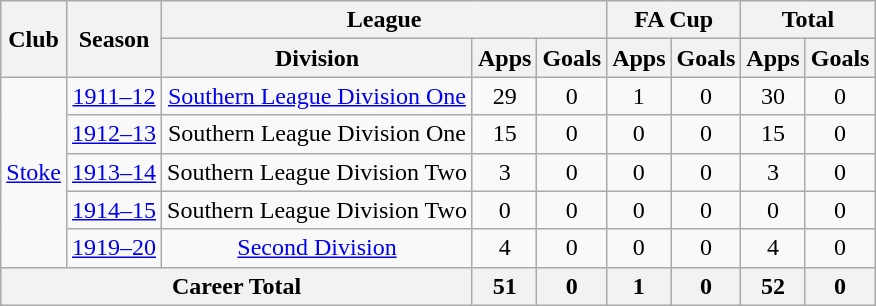<table class="wikitable" style="text-align: center;">
<tr>
<th rowspan="2">Club</th>
<th rowspan="2">Season</th>
<th colspan="3">League</th>
<th colspan="2">FA Cup</th>
<th colspan="2">Total</th>
</tr>
<tr>
<th>Division</th>
<th>Apps</th>
<th>Goals</th>
<th>Apps</th>
<th>Goals</th>
<th>Apps</th>
<th>Goals</th>
</tr>
<tr>
<td rowspan="5"><a href='#'>Stoke</a></td>
<td><a href='#'>1911–12</a></td>
<td><a href='#'>Southern League Division One</a></td>
<td>29</td>
<td>0</td>
<td>1</td>
<td>0</td>
<td>30</td>
<td>0</td>
</tr>
<tr>
<td><a href='#'>1912–13</a></td>
<td>Southern League Division One</td>
<td>15</td>
<td>0</td>
<td>0</td>
<td>0</td>
<td>15</td>
<td>0</td>
</tr>
<tr>
<td><a href='#'>1913–14</a></td>
<td>Southern League Division Two</td>
<td>3</td>
<td>0</td>
<td>0</td>
<td>0</td>
<td>3</td>
<td>0</td>
</tr>
<tr>
<td><a href='#'>1914–15</a></td>
<td>Southern League Division Two</td>
<td>0</td>
<td>0</td>
<td>0</td>
<td>0</td>
<td>0</td>
<td>0</td>
</tr>
<tr>
<td><a href='#'>1919–20</a></td>
<td><a href='#'>Second Division</a></td>
<td>4</td>
<td>0</td>
<td>0</td>
<td>0</td>
<td>4</td>
<td>0</td>
</tr>
<tr>
<th colspan="3">Career Total</th>
<th>51</th>
<th>0</th>
<th>1</th>
<th>0</th>
<th>52</th>
<th>0</th>
</tr>
</table>
